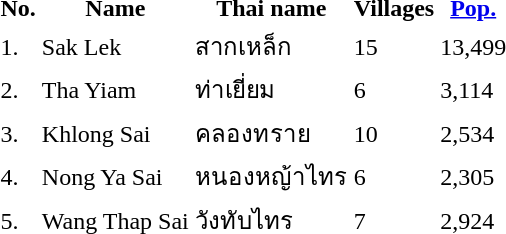<table>
<tr>
<th>No.</th>
<th>Name</th>
<th>Thai name</th>
<th>Villages</th>
<th><a href='#'>Pop.</a></th>
</tr>
<tr>
<td>1.</td>
<td>Sak Lek</td>
<td>สากเหล็ก</td>
<td>15</td>
<td>13,499</td>
<td></td>
</tr>
<tr>
<td>2.</td>
<td>Tha Yiam</td>
<td>ท่าเยี่ยม</td>
<td>6</td>
<td>3,114</td>
<td></td>
</tr>
<tr>
<td>3.</td>
<td>Khlong Sai</td>
<td>คลองทราย</td>
<td>10</td>
<td>2,534</td>
<td></td>
</tr>
<tr>
<td>4.</td>
<td>Nong Ya Sai</td>
<td>หนองหญ้าไทร</td>
<td>6</td>
<td>2,305</td>
<td></td>
</tr>
<tr>
<td>5.</td>
<td>Wang Thap Sai</td>
<td>วังทับไทร</td>
<td>7</td>
<td>2,924</td>
<td></td>
</tr>
</table>
